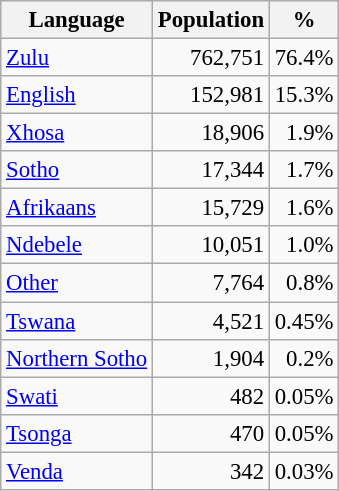<table class="wikitable" style="font-size: 95%; text-align: right">
<tr>
<th>Language</th>
<th>Population</th>
<th>%</th>
</tr>
<tr>
<td align=left><a href='#'>Zulu</a></td>
<td>762,751</td>
<td>76.4%</td>
</tr>
<tr>
<td align=left><a href='#'>English</a></td>
<td>152,981</td>
<td>15.3%</td>
</tr>
<tr>
<td align=left><a href='#'>Xhosa</a></td>
<td>18,906</td>
<td>1.9%</td>
</tr>
<tr>
<td align=left><a href='#'>Sotho</a></td>
<td>17,344</td>
<td>1.7%</td>
</tr>
<tr>
<td align=left><a href='#'>Afrikaans</a></td>
<td>15,729</td>
<td>1.6%</td>
</tr>
<tr>
<td align=left><a href='#'>Ndebele</a></td>
<td>10,051</td>
<td>1.0%</td>
</tr>
<tr>
<td align=left><a href='#'>Other</a></td>
<td>7,764</td>
<td>0.8%</td>
</tr>
<tr>
<td align=left><a href='#'>Tswana</a></td>
<td>4,521</td>
<td>0.45%</td>
</tr>
<tr>
<td align=left><a href='#'>Northern Sotho</a></td>
<td>1,904</td>
<td>0.2%</td>
</tr>
<tr>
<td align=left><a href='#'>Swati</a></td>
<td>482</td>
<td>0.05%</td>
</tr>
<tr>
<td align=left><a href='#'>Tsonga</a></td>
<td>470</td>
<td>0.05%</td>
</tr>
<tr>
<td align=left><a href='#'>Venda</a></td>
<td>342</td>
<td>0.03%</td>
</tr>
</table>
